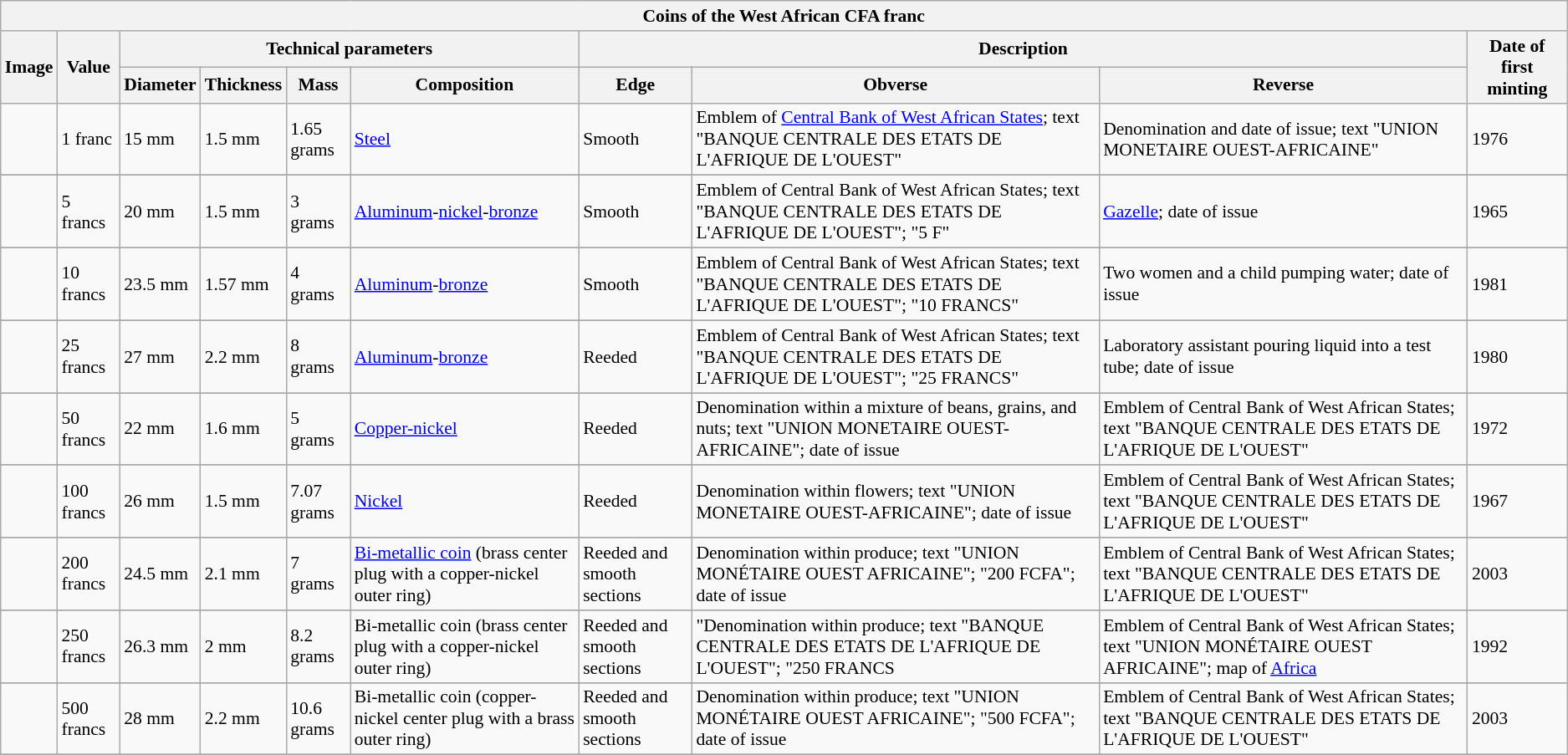<table class="wikitable" style="font-size: 90%">
<tr>
<th colspan="10">Coins of the West African CFA franc</th>
</tr>
<tr>
<th rowspan="2">Image</th>
<th rowspan="2">Value</th>
<th colspan="4">Technical parameters</th>
<th colspan="3">Description</th>
<th rowspan="2">Date of first minting</th>
</tr>
<tr>
<th>Diameter</th>
<th>Thickness</th>
<th>Mass</th>
<th>Composition</th>
<th>Edge</th>
<th>Obverse</th>
<th>Reverse</th>
</tr>
<tr>
<td></td>
<td>1 franc</td>
<td>15 mm</td>
<td>1.5 mm</td>
<td>1.65 grams</td>
<td><a href='#'>Steel</a></td>
<td>Smooth</td>
<td>Emblem of <a href='#'>Central Bank of West African States</a>; text "BANQUE CENTRALE DES ETATS DE L'AFRIQUE DE L'OUEST"</td>
<td>Denomination and date of issue; text "UNION MONETAIRE OUEST-AFRICAINE"</td>
<td>1976</td>
</tr>
<tr>
</tr>
<tr>
<td></td>
<td>5 francs</td>
<td>20 mm</td>
<td>1.5 mm</td>
<td>3 grams</td>
<td><a href='#'>Aluminum</a>-<a href='#'>nickel</a>-<a href='#'>bronze</a></td>
<td>Smooth</td>
<td>Emblem of Central Bank of West African States; text "BANQUE CENTRALE DES ETATS DE L'AFRIQUE DE L'OUEST"; "5 F"</td>
<td><a href='#'>Gazelle</a>; date of issue</td>
<td>1965</td>
</tr>
<tr>
</tr>
<tr>
<td></td>
<td>10 francs</td>
<td>23.5 mm</td>
<td>1.57 mm</td>
<td>4 grams</td>
<td><a href='#'>Aluminum</a>-<a href='#'>bronze</a></td>
<td>Smooth</td>
<td>Emblem of Central Bank of West African States; text "BANQUE CENTRALE DES ETATS DE L'AFRIQUE DE L'OUEST"; "10 FRANCS"</td>
<td>Two women and a child pumping water; date of issue</td>
<td>1981</td>
</tr>
<tr>
</tr>
<tr>
<td></td>
<td>25 francs</td>
<td>27 mm</td>
<td>2.2 mm</td>
<td>8 grams</td>
<td><a href='#'>Aluminum</a>-<a href='#'>bronze</a></td>
<td>Reeded</td>
<td>Emblem of Central Bank of West African States; text "BANQUE CENTRALE DES ETATS DE L'AFRIQUE DE L'OUEST"; "25 FRANCS"</td>
<td>Laboratory assistant pouring liquid into a test tube; date of issue</td>
<td>1980</td>
</tr>
<tr>
</tr>
<tr>
<td></td>
<td>50 francs</td>
<td>22 mm</td>
<td>1.6 mm</td>
<td>5 grams</td>
<td><a href='#'>Copper-nickel</a></td>
<td>Reeded</td>
<td>Denomination within a mixture of beans, grains, and nuts; text "UNION MONETAIRE OUEST-AFRICAINE"; date of issue</td>
<td>Emblem of Central Bank of West African States; text "BANQUE CENTRALE DES ETATS DE L'AFRIQUE DE L'OUEST"</td>
<td>1972</td>
</tr>
<tr>
</tr>
<tr>
<td></td>
<td>100 francs</td>
<td>26 mm</td>
<td>1.5 mm</td>
<td>7.07 grams</td>
<td><a href='#'>Nickel</a></td>
<td>Reeded</td>
<td>Denomination within flowers; text "UNION MONETAIRE OUEST-AFRICAINE"; date of issue</td>
<td>Emblem of Central Bank of West African States; text "BANQUE CENTRALE DES ETATS DE L'AFRIQUE DE L'OUEST"</td>
<td>1967</td>
</tr>
<tr>
</tr>
<tr>
<td></td>
<td>200 francs</td>
<td>24.5 mm</td>
<td>2.1 mm</td>
<td>7 grams</td>
<td><a href='#'>Bi-metallic coin</a> (brass center plug with a copper-nickel outer ring)</td>
<td>Reeded and smooth sections</td>
<td>Denomination within produce; text "UNION MONÉTAIRE OUEST AFRICAINE"; "200 FCFA"; date of issue</td>
<td>Emblem of Central Bank of West African States; text "BANQUE CENTRALE DES ETATS DE L'AFRIQUE DE L'OUEST"</td>
<td>2003</td>
</tr>
<tr>
</tr>
<tr>
<td></td>
<td>250 francs</td>
<td>26.3 mm</td>
<td>2 mm</td>
<td>8.2 grams</td>
<td>Bi-metallic coin (brass center plug with a copper-nickel outer ring)</td>
<td>Reeded and smooth sections</td>
<td>"Denomination within produce; text "BANQUE CENTRALE DES ETATS DE L'AFRIQUE DE L'OUEST"; "250 FRANCS</td>
<td>Emblem of Central Bank of West African States; text "UNION MONÉTAIRE OUEST AFRICAINE"; map of <a href='#'>Africa</a></td>
<td>1992</td>
</tr>
<tr>
</tr>
<tr>
<td></td>
<td>500 francs</td>
<td>28 mm</td>
<td>2.2 mm</td>
<td>10.6 grams</td>
<td>Bi-metallic coin (copper-nickel center plug with a brass outer ring)</td>
<td>Reeded and smooth sections</td>
<td>Denomination within produce; text "UNION MONÉTAIRE OUEST AFRICAINE"; "500 FCFA"; date of issue</td>
<td>Emblem of Central Bank of West African States; text "BANQUE CENTRALE DES ETATS DE L'AFRIQUE DE L'OUEST"</td>
<td>2003</td>
</tr>
<tr>
</tr>
</table>
